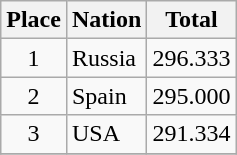<table class="wikitable sortable" style="text-align: center">
<tr>
<th>Place</th>
<th>Nation</th>
<th>Total</th>
</tr>
<tr>
<td>1</td>
<td align=left> Russia</td>
<td>296.333</td>
</tr>
<tr>
<td>2</td>
<td align=left> Spain</td>
<td>295.000</td>
</tr>
<tr>
<td>3</td>
<td align=left> USA</td>
<td>291.334</td>
</tr>
<tr>
</tr>
</table>
